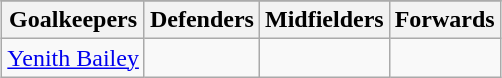<table class="wikitable" style="margin: 0 auto;">
<tr>
</tr>
<tr>
<th>Goalkeepers</th>
<th>Defenders</th>
<th>Midfielders</th>
<th>Forwards</th>
</tr>
<tr>
<td valign=top> <a href='#'>Yenith Bailey</a></td>
<td valign=top></td>
<td valign=top></td>
<td valign=top></td>
</tr>
</table>
